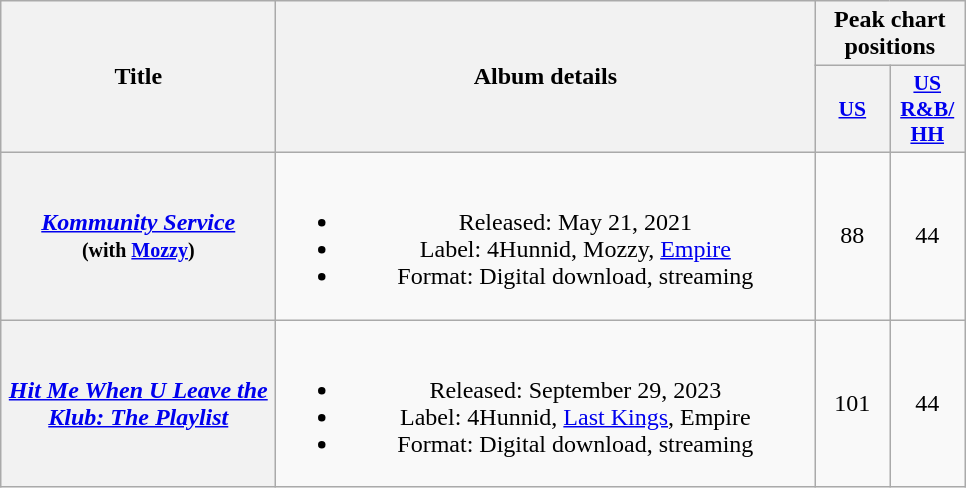<table class="wikitable plainrowheaders" style="text-align:center;">
<tr>
<th scope="col" rowspan="2" style="width:11em;">Title</th>
<th scope="col" rowspan="2" style="width:22em;">Album details</th>
<th scope="col" colspan="2">Peak chart positions</th>
</tr>
<tr>
<th scope="col" style="width:3em;font-size:90%;"><a href='#'>US</a><br></th>
<th scope="col" style="width:3em;font-size:90%;"><a href='#'>US<br>R&B/<br>HH</a><br></th>
</tr>
<tr>
<th scope="row"><em><a href='#'>Kommunity Service</a></em><br><small>(with <a href='#'>Mozzy</a>)</small></th>
<td><br><ul><li>Released: May 21, 2021</li><li>Label: 4Hunnid, Mozzy, <a href='#'>Empire</a></li><li>Format: Digital download, streaming</li></ul></td>
<td>88</td>
<td>44</td>
</tr>
<tr>
<th scope="row"><em><a href='#'>Hit Me When U Leave the Klub: The Playlist</a></em><br></th>
<td><br><ul><li>Released: September 29, 2023</li><li>Label: 4Hunnid, <a href='#'>Last Kings</a>, Empire</li><li>Format: Digital download, streaming</li></ul></td>
<td>101</td>
<td>44</td>
</tr>
</table>
